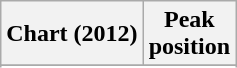<table class="wikitable sortable plainrowheaders" style="text-align:center">
<tr>
<th scope="col">Chart (2012)</th>
<th scope="col">Peak<br> position</th>
</tr>
<tr>
</tr>
<tr>
</tr>
<tr>
</tr>
<tr>
</tr>
</table>
